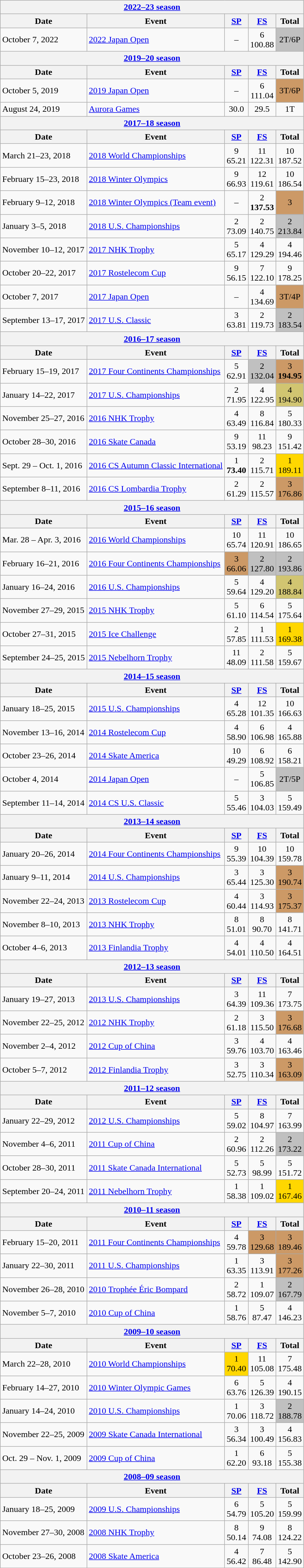<table class="wikitable">
<tr>
<th colspan=5><a href='#'>2022–23 season</a></th>
</tr>
<tr>
<th>Date</th>
<th>Event</th>
<th><a href='#'>SP</a></th>
<th><a href='#'>FS</a></th>
<th>Total</th>
</tr>
<tr>
<td>October 7, 2022</td>
<td><a href='#'>2022 Japan Open</a></td>
<td align=center>–</td>
<td align=center>6 <br> 100.88</td>
<td align="center" bgcolor=silver>2T/6P</td>
</tr>
<tr>
<th colspan=5><a href='#'>2019–20 season</a></th>
</tr>
<tr>
<th>Date</th>
<th>Event</th>
<th><a href='#'>SP</a></th>
<th><a href='#'>FS</a></th>
<th>Total</th>
</tr>
<tr>
<td>October 5, 2019</td>
<td><a href='#'>2019 Japan Open</a></td>
<td align=center>–</td>
<td align=center>6 <br> 111.04</td>
<td align="center" bgcolor="#cc9966">3T/6P</td>
</tr>
<tr>
<td>August 24, 2019</td>
<td><a href='#'>Aurora Games</a></td>
<td align=center>30.0</td>
<td align=center>29.5</td>
<td align="center">1T</td>
</tr>
<tr>
<th colspan=5><a href='#'>2017–18 season</a></th>
</tr>
<tr>
<th>Date</th>
<th>Event</th>
<th><a href='#'>SP</a></th>
<th><a href='#'>FS</a></th>
<th>Total</th>
</tr>
<tr>
<td>March 21–23, 2018</td>
<td><a href='#'>2018 World Championships</a></td>
<td align=center>9 <br> 65.21</td>
<td align=center>11 <br> 122.31</td>
<td align=center>10 <br> 187.52</td>
</tr>
<tr>
<td>February 15–23, 2018</td>
<td><a href='#'>2018 Winter Olympics</a></td>
<td align=center>9 <br> 66.93</td>
<td align=center>12 <br> 119.61</td>
<td align=center>10 <br> 186.54</td>
</tr>
<tr>
<td>February 9–12, 2018</td>
<td><a href='#'>2018 Winter Olympics (Team event)</a></td>
<td align=center>–</td>
<td align=center>2 <br> <strong>137.53</strong></td>
<td align="center" bgcolor="#cc9966">3</td>
</tr>
<tr>
<td>January 3–5, 2018</td>
<td><a href='#'>2018 U.S. Championships</a></td>
<td align=center>2 <br> 73.09</td>
<td align=center>2 <br> 140.75</td>
<td align=center bgcolor=silver>2 <br> 213.84</td>
</tr>
<tr>
<td>November 10–12, 2017</td>
<td><a href='#'>2017 NHK Trophy</a></td>
<td align=center>5 <br> 65.17</td>
<td align=center>4 <br> 129.29</td>
<td align=center>4 <br> 194.46</td>
</tr>
<tr>
<td>October 20–22, 2017</td>
<td><a href='#'>2017 Rostelecom Cup</a></td>
<td align=center>9 <br> 56.15</td>
<td align=center>7 <br> 122.10</td>
<td align=center>9 <br> 178.25</td>
</tr>
<tr>
<td>October 7, 2017</td>
<td><a href='#'>2017 Japan Open</a></td>
<td align=center>–</td>
<td align=center>4 <br> 134.69</td>
<td align="center" bgcolor="#cc9966">3T/4P</td>
</tr>
<tr>
<td>September 13–17, 2017</td>
<td><a href='#'>2017 U.S. Classic</a></td>
<td align=center>3 <br> 63.81</td>
<td align=center>2 <br> 119.73</td>
<td align=center bgcolor=silver>2 <br> 183.54</td>
</tr>
<tr>
<th colspan=5><a href='#'>2016–17 season</a></th>
</tr>
<tr>
<th>Date</th>
<th>Event</th>
<th><a href='#'>SP</a></th>
<th><a href='#'>FS</a></th>
<th>Total</th>
</tr>
<tr>
<td>February 15–19, 2017</td>
<td><a href='#'>2017 Four Continents Championships</a></td>
<td align=center>5 <br> 62.91</td>
<td align=center bgcolor=silver>2 <br> 132.04</td>
<td align="center" bgcolor="#cc9966">3 <br> <strong>194.95</strong></td>
</tr>
<tr>
<td>January 14–22, 2017</td>
<td><a href='#'>2017 U.S. Championships</a></td>
<td align=center>2 <br> 71.95</td>
<td align=center>4 <br> 122.95</td>
<td align="center" bgcolor="#d1c571">4 <br> 194.90</td>
</tr>
<tr>
<td>November 25–27, 2016</td>
<td><a href='#'>2016 NHK Trophy</a></td>
<td align=center>4 <br> 63.49</td>
<td align=center>8 <br> 116.84</td>
<td align=center>5 <br> 180.33</td>
</tr>
<tr>
<td>October 28–30, 2016</td>
<td><a href='#'>2016 Skate Canada</a></td>
<td align=center>9 <br> 53.19</td>
<td align=center>11 <br> 98.23</td>
<td align=center>9 <br> 151.42</td>
</tr>
<tr>
<td>Sept. 29 – Oct. 1, 2016</td>
<td><a href='#'>2016 CS Autumn Classic International</a></td>
<td align=center>1 <br> <strong>73.40</strong></td>
<td align=center>2 <br> 115.71</td>
<td align=center bgcolor=gold>1 <br> 189.11</td>
</tr>
<tr>
<td>September 8–11, 2016</td>
<td><a href='#'>2016 CS Lombardia Trophy</a></td>
<td align=center>2 <br> 61.29</td>
<td align=center>2 <br> 115.57</td>
<td align="center" bgcolor="#cc9966">3 <br> 176.86</td>
</tr>
<tr>
<th colspan=5><a href='#'>2015–16 season</a></th>
</tr>
<tr>
<th>Date</th>
<th>Event</th>
<th><a href='#'>SP</a></th>
<th><a href='#'>FS</a></th>
<th>Total</th>
</tr>
<tr>
<td>Mar. 28 – Apr. 3, 2016</td>
<td><a href='#'>2016 World Championships</a></td>
<td align=center>10 <br> 65.74</td>
<td align=center>11 <br> 120.91</td>
<td align=center>10 <br> 186.65</td>
</tr>
<tr>
<td>February 16–21, 2016</td>
<td><a href='#'>2016 Four Continents Championships</a></td>
<td align="center" bgcolor="#cc9966">3 <br> 66.06</td>
<td align=center bgcolor=silver>2 <br> 127.80</td>
<td align=center bgcolor=silver>2 <br> 193.86</td>
</tr>
<tr>
<td>January 16–24, 2016</td>
<td><a href='#'>2016 U.S. Championships</a></td>
<td align=center>5 <br> 59.64</td>
<td align=center>4 <br> 129.20</td>
<td align="center" bgcolor="#d1c571">4 <br> 188.84</td>
</tr>
<tr>
<td>November 27–29, 2015</td>
<td><a href='#'>2015 NHK Trophy</a></td>
<td align=center>5 <br> 61.10</td>
<td align=center>6 <br> 114.54</td>
<td align=center>5 <br> 175.64</td>
</tr>
<tr>
<td>October 27–31, 2015</td>
<td><a href='#'>2015 Ice Challenge</a></td>
<td align=center>2 <br> 57.85</td>
<td align=center>1 <br> 111.53</td>
<td align=center bgcolor=gold>1 <br> 169.38</td>
</tr>
<tr>
<td>September 24–25, 2015</td>
<td><a href='#'>2015 Nebelhorn Trophy</a></td>
<td align=center>11 <br> 48.09</td>
<td align=center>2 <br> 111.58</td>
<td align=center>5 <br> 159.67</td>
</tr>
<tr>
<th colspan=5><a href='#'>2014–15 season</a></th>
</tr>
<tr>
<th>Date</th>
<th>Event</th>
<th><a href='#'>SP</a></th>
<th><a href='#'>FS</a></th>
<th>Total</th>
</tr>
<tr>
<td>January 18–25, 2015</td>
<td><a href='#'>2015 U.S. Championships</a></td>
<td align=center>4 <br> 65.28</td>
<td align=center>12 <br> 101.35</td>
<td align=center>10 <br> 166.63</td>
</tr>
<tr>
<td>November 13–16, 2014</td>
<td><a href='#'>2014 Rostelecom Cup</a></td>
<td align=center>4 <br> 58.90</td>
<td align=center>6 <br> 106.98</td>
<td align=center>4 <br> 165.88</td>
</tr>
<tr>
<td>October 23–26, 2014</td>
<td><a href='#'>2014 Skate America</a></td>
<td align=center>10 <br> 49.29</td>
<td align=center>6 <br> 108.92</td>
<td align=center>6 <br> 158.21</td>
</tr>
<tr>
<td>October 4, 2014</td>
<td><a href='#'>2014 Japan Open</a></td>
<td align=center>–</td>
<td align=center>5 <br> 106.85</td>
<td align=center bgcolor=silver>2T/5P</td>
</tr>
<tr>
<td>September 11–14, 2014</td>
<td><a href='#'>2014 CS U.S. Classic</a></td>
<td align=center>5 <br> 55.46</td>
<td align=center>3 <br> 104.03</td>
<td align=center>5 <br> 159.49</td>
</tr>
<tr>
<th colspan=5><a href='#'>2013–14 season</a></th>
</tr>
<tr>
<th>Date</th>
<th>Event</th>
<th><a href='#'>SP</a></th>
<th><a href='#'>FS</a></th>
<th>Total</th>
</tr>
<tr>
<td>January 20–26, 2014</td>
<td><a href='#'>2014 Four Continents Championships</a></td>
<td align=center>9 <br> 55.39</td>
<td align=center>10 <br> 104.39</td>
<td align=center>10 <br> 159.78</td>
</tr>
<tr>
<td>January 9–11, 2014</td>
<td><a href='#'>2014 U.S. Championships</a></td>
<td align=center>3 <br> 65.44</td>
<td align=center>3 <br> 125.30</td>
<td align="center" bgcolor="#cc9966">3 <br> 190.74</td>
</tr>
<tr>
<td>November 22–24, 2013</td>
<td><a href='#'>2013 Rostelecom Cup</a></td>
<td align=center>4 <br> 60.44</td>
<td align=center>3 <br> 114.93</td>
<td align="center" bgcolor="#cc9966">3 <br> 175.37</td>
</tr>
<tr>
<td>November 8–10, 2013</td>
<td><a href='#'>2013 NHK Trophy</a></td>
<td align=center>8 <br> 51.01</td>
<td align=center>8 <br> 90.70</td>
<td align=center>8 <br> 141.71</td>
</tr>
<tr>
<td>October 4–6, 2013</td>
<td><a href='#'>2013 Finlandia Trophy</a></td>
<td align=center>4 <br> 54.01</td>
<td align=center>4 <br> 110.50</td>
<td align=center>4 <br> 164.51</td>
</tr>
<tr>
<th colspan=5><a href='#'>2012–13 season</a></th>
</tr>
<tr>
<th>Date</th>
<th>Event</th>
<th><a href='#'>SP</a></th>
<th><a href='#'>FS</a></th>
<th>Total</th>
</tr>
<tr>
<td>January 19–27, 2013</td>
<td><a href='#'>2013 U.S. Championships</a></td>
<td align=center>3 <br> 64.39</td>
<td align=center>11<br> 109.36</td>
<td align=center>7 <br> 173.75</td>
</tr>
<tr>
<td>November 22–25, 2012</td>
<td><a href='#'>2012 NHK Trophy</a></td>
<td align=center>2 <br> 61.18</td>
<td align=center>3 <br> 115.50</td>
<td align="center" bgcolor="#cc9966">3 <br> 176.68</td>
</tr>
<tr>
<td>November 2–4, 2012</td>
<td><a href='#'>2012 Cup of China</a></td>
<td align=center>3 <br> 59.76</td>
<td align=center>4 <br> 103.70</td>
<td align=center>4 <br> 163.46</td>
</tr>
<tr>
<td>October 5–7, 2012</td>
<td><a href='#'>2012 Finlandia Trophy</a></td>
<td align=center>3 <br> 52.75</td>
<td align=center>3 <br> 110.34</td>
<td align="center" bgcolor="#cc9966">3 <br> 163.09</td>
</tr>
<tr>
<th colspan=5><a href='#'>2011–12 season</a></th>
</tr>
<tr>
<th>Date</th>
<th>Event</th>
<th><a href='#'>SP</a></th>
<th><a href='#'>FS</a></th>
<th>Total</th>
</tr>
<tr>
<td>January 22–29, 2012</td>
<td><a href='#'>2012 U.S. Championships</a></td>
<td align=center>5 <br> 59.02</td>
<td align=center>8 <br> 104.97</td>
<td align=center>7 <br> 163.99</td>
</tr>
<tr>
<td>November 4–6, 2011</td>
<td><a href='#'>2011 Cup of China</a></td>
<td align=center>2 <br> 60.96</td>
<td align=center>2 <br> 112.26</td>
<td align=center bgcolor=silver>2 <br> 173.22</td>
</tr>
<tr>
<td>October 28–30, 2011</td>
<td><a href='#'>2011 Skate Canada International</a></td>
<td align=center>5 <br> 52.73</td>
<td align=center>5 <br> 98.99</td>
<td align=center>5 <br> 151.72</td>
</tr>
<tr>
<td>September 20–24, 2011</td>
<td><a href='#'>2011 Nebelhorn Trophy</a></td>
<td align=center>1 <br> 58.38</td>
<td align=center>1 <br> 109.02</td>
<td align=center bgcolor=gold>1 <br> 167.46</td>
</tr>
<tr>
<th colspan=5><a href='#'>2010–11 season</a></th>
</tr>
<tr>
<th>Date</th>
<th>Event</th>
<th><a href='#'>SP</a></th>
<th><a href='#'>FS</a></th>
<th>Total</th>
</tr>
<tr>
<td>February 15–20, 2011</td>
<td><a href='#'>2011 Four Continents Championships</a></td>
<td align=center>4 <br> 59.78</td>
<td align="center" bgcolor="#cc9966">3 <br> 129.68</td>
<td align="center" bgcolor="#cc9966">3 <br> 189.46</td>
</tr>
<tr>
<td>January 22–30, 2011</td>
<td><a href='#'>2011 U.S. Championships</a></td>
<td align=center>1 <br> 63.35</td>
<td align=center>3 <br> 113.91</td>
<td align="center" bgcolor="#cc9966">3<br> 177.26</td>
</tr>
<tr>
<td>November 26–28, 2010</td>
<td><a href='#'>2010 Trophée Éric Bompard</a></td>
<td align=center>2 <br> 58.72</td>
<td align=center>1 <br> 109.07</td>
<td align=center bgcolor=silver>2 <br> 167.79</td>
</tr>
<tr>
<td>November 5–7, 2010</td>
<td><a href='#'>2010 Cup of China</a></td>
<td align=center>1 <br> 58.76</td>
<td align=center>5 <br> 87.47</td>
<td align=center>4 <br> 146.23</td>
</tr>
<tr>
<th colspan=5><a href='#'>2009–10 season</a></th>
</tr>
<tr>
<th>Date</th>
<th>Event</th>
<th><a href='#'>SP</a></th>
<th><a href='#'>FS</a></th>
<th>Total</th>
</tr>
<tr>
<td>March 22–28, 2010</td>
<td><a href='#'>2010 World Championships</a></td>
<td align=center bgcolor=gold>1 <br> 70.40</td>
<td align=center>11 <br> 105.08</td>
<td align=center>7 <br> 175.48</td>
</tr>
<tr>
<td>February 14–27, 2010</td>
<td><a href='#'>2010 Winter Olympic Games</a></td>
<td align=center>6 <br> 63.76</td>
<td align=center>5 <br> 126.39</td>
<td align=center>4 <br> 190.15</td>
</tr>
<tr>
<td>January 14–24, 2010</td>
<td><a href='#'>2010 U.S. Championships</a></td>
<td align=center>1 <br> 70.06</td>
<td align=center>3 <br> 118.72</td>
<td align=center bgcolor=silver>2 <br> 188.78</td>
</tr>
<tr>
<td>November 22–25, 2009</td>
<td><a href='#'>2009 Skate Canada International</a></td>
<td align=center>3 <br> 56.34</td>
<td align=center>3 <br> 100.49</td>
<td align=center>4 <br> 156.83</td>
</tr>
<tr>
<td>Oct. 29 – Nov. 1, 2009</td>
<td><a href='#'>2009 Cup of China</a></td>
<td align=center>1 <br> 62.20</td>
<td align=center>6 <br> 93.18</td>
<td align=center>5 <br> 155.38</td>
</tr>
<tr>
<th colspan=5><a href='#'>2008–09 season</a></th>
</tr>
<tr>
<th>Date</th>
<th>Event</th>
<th><a href='#'>SP</a></th>
<th><a href='#'>FS</a></th>
<th>Total</th>
</tr>
<tr>
<td>January 18–25, 2009</td>
<td><a href='#'>2009 U.S. Championships</a></td>
<td align=center>6 <br> 54.79</td>
<td align=center>5 <br> 105.20</td>
<td align=center>5 <br> 159.99</td>
</tr>
<tr>
<td>November 27–30, 2008</td>
<td><a href='#'>2008 NHK Trophy</a></td>
<td align=center>8 <br> 50.14</td>
<td align=center>9 <br> 74.08</td>
<td align=center>8 <br> 124.22</td>
</tr>
<tr>
<td>October 23–26, 2008</td>
<td><a href='#'>2008 Skate America</a></td>
<td align=center>4 <br> 56.42</td>
<td align=center>7 <br> 86.48</td>
<td align=center>5 <br> 142.90</td>
</tr>
</table>
